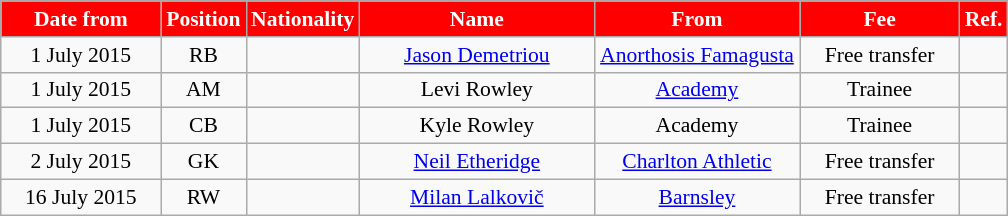<table class="wikitable"  style="text-align:center; font-size:90%; ">
<tr>
<th style="background:#FF0000; color:#FFFFFF; width:100px;">Date from</th>
<th style="background:#FF0000; color:#FFFFFF; width:50px;">Position</th>
<th style="background:#FF0000; color:#FFFFFF; width:50px;">Nationality</th>
<th style="background:#FF0000; color:#FFFFFF; width:150px;">Name</th>
<th style="background:#FF0000; color:#FFFFFF; width:130px;">From</th>
<th style="background:#FF0000; color:#FFFFFF; width:100px;">Fee</th>
<th style="background:#FF0000; color:#FFFFFF; width:25px;">Ref.</th>
</tr>
<tr>
<td>1 July 2015</td>
<td>RB</td>
<td></td>
<td><a href='#'>Jason Demetriou</a></td>
<td><a href='#'>Anorthosis Famagusta</a></td>
<td>Free transfer</td>
<td></td>
</tr>
<tr>
<td>1 July 2015</td>
<td>AM</td>
<td></td>
<td>Levi Rowley</td>
<td><a href='#'>Academy</a></td>
<td>Trainee</td>
<td></td>
</tr>
<tr>
<td>1 July 2015</td>
<td>CB</td>
<td></td>
<td>Kyle Rowley</td>
<td>Academy</td>
<td>Trainee</td>
<td></td>
</tr>
<tr>
<td>2 July 2015</td>
<td>GK</td>
<td></td>
<td><a href='#'>Neil Etheridge</a></td>
<td><a href='#'>Charlton Athletic</a></td>
<td>Free transfer</td>
<td></td>
</tr>
<tr>
<td>16 July 2015</td>
<td>RW</td>
<td></td>
<td><a href='#'>Milan Lalkovič</a></td>
<td><a href='#'>Barnsley</a></td>
<td>Free transfer</td>
<td></td>
</tr>
</table>
